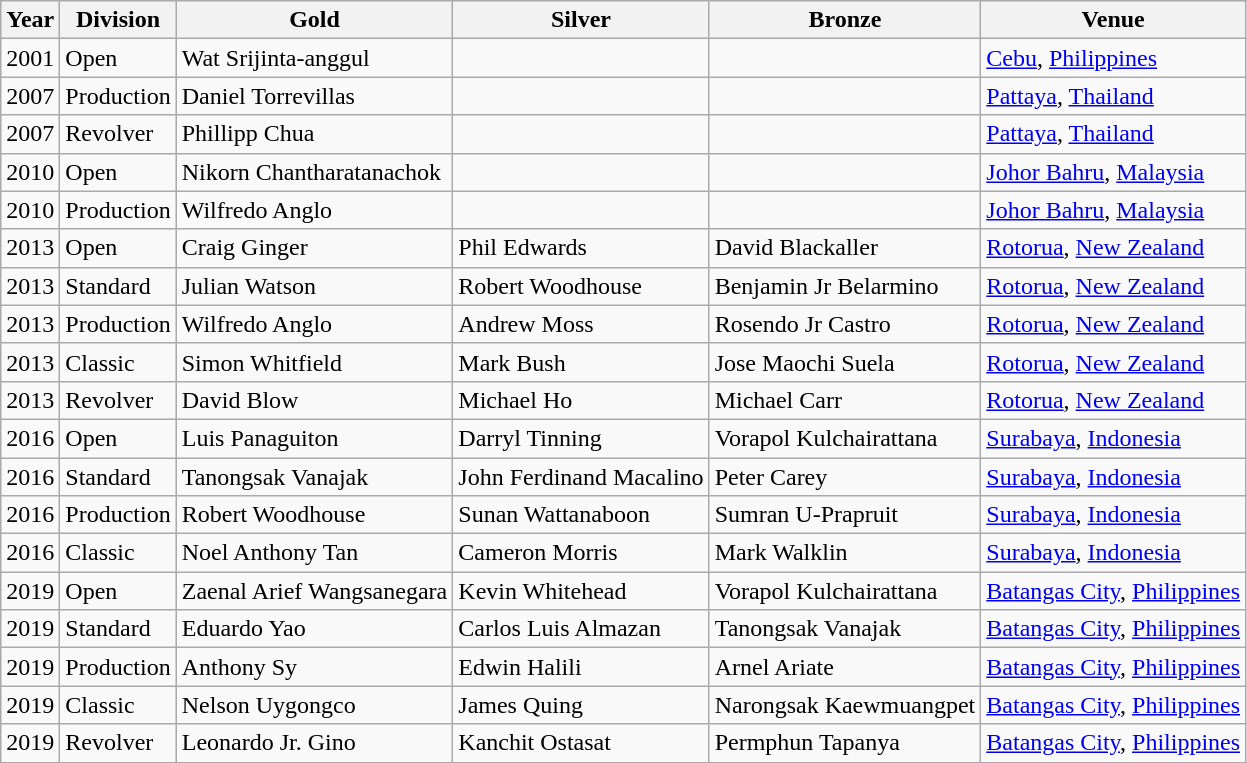<table class="wikitable sortable" style="text-align: left;">
<tr>
<th>Year</th>
<th>Division</th>
<th> Gold</th>
<th> Silver</th>
<th> Bronze</th>
<th>Venue</th>
</tr>
<tr>
<td>2001</td>
<td>Open</td>
<td>Wat Srijinta-anggul</td>
<td></td>
<td></td>
<td><a href='#'>Cebu</a>, <a href='#'>Philippines</a></td>
</tr>
<tr>
<td>2007</td>
<td>Production</td>
<td>Daniel Torrevillas</td>
<td></td>
<td></td>
<td><a href='#'>Pattaya</a>, <a href='#'>Thailand</a></td>
</tr>
<tr>
<td>2007</td>
<td>Revolver</td>
<td>Phillipp Chua</td>
<td></td>
<td></td>
<td><a href='#'>Pattaya</a>, <a href='#'>Thailand</a></td>
</tr>
<tr>
<td>2010</td>
<td>Open</td>
<td>Nikorn Chantharatanachok</td>
<td></td>
<td></td>
<td><a href='#'>Johor Bahru</a>, <a href='#'>Malaysia</a></td>
</tr>
<tr>
<td>2010</td>
<td>Production</td>
<td>Wilfredo Anglo</td>
<td></td>
<td></td>
<td><a href='#'>Johor Bahru</a>, <a href='#'>Malaysia</a></td>
</tr>
<tr>
<td>2013</td>
<td>Open</td>
<td>Craig Ginger</td>
<td>Phil Edwards</td>
<td>David Blackaller</td>
<td><a href='#'>Rotorua</a>, <a href='#'>New Zealand</a></td>
</tr>
<tr>
<td>2013</td>
<td>Standard</td>
<td>Julian Watson</td>
<td>Robert Woodhouse</td>
<td>Benjamin Jr Belarmino</td>
<td><a href='#'>Rotorua</a>, <a href='#'>New Zealand</a></td>
</tr>
<tr>
<td>2013</td>
<td>Production</td>
<td>Wilfredo Anglo</td>
<td>Andrew Moss</td>
<td>Rosendo Jr Castro</td>
<td><a href='#'>Rotorua</a>, <a href='#'>New Zealand</a></td>
</tr>
<tr>
<td>2013</td>
<td>Classic</td>
<td>Simon Whitfield</td>
<td>Mark Bush</td>
<td>Jose Maochi Suela</td>
<td><a href='#'>Rotorua</a>, <a href='#'>New Zealand</a></td>
</tr>
<tr>
<td>2013</td>
<td>Revolver</td>
<td>David Blow</td>
<td>Michael Ho</td>
<td>Michael Carr</td>
<td><a href='#'>Rotorua</a>, <a href='#'>New Zealand</a></td>
</tr>
<tr>
<td>2016</td>
<td>Open</td>
<td> Luis Panaguiton</td>
<td> Darryl Tinning</td>
<td> Vorapol Kulchairattana</td>
<td><a href='#'>Surabaya</a>, <a href='#'>Indonesia</a></td>
</tr>
<tr>
<td>2016</td>
<td>Standard</td>
<td> Tanongsak Vanajak</td>
<td> John Ferdinand Macalino</td>
<td> Peter Carey</td>
<td><a href='#'>Surabaya</a>, <a href='#'>Indonesia</a></td>
</tr>
<tr>
<td>2016</td>
<td>Production</td>
<td> Robert Woodhouse</td>
<td> Sunan Wattanaboon</td>
<td> Sumran U-Prapruit</td>
<td><a href='#'>Surabaya</a>, <a href='#'>Indonesia</a></td>
</tr>
<tr>
<td>2016</td>
<td>Classic</td>
<td> Noel Anthony Tan</td>
<td> Cameron Morris</td>
<td> Mark Walklin</td>
<td><a href='#'>Surabaya</a>, <a href='#'>Indonesia</a></td>
</tr>
<tr>
<td>2019</td>
<td>Open</td>
<td> Zaenal Arief Wangsanegara</td>
<td> Kevin Whitehead</td>
<td> Vorapol Kulchairattana</td>
<td><a href='#'>Batangas City</a>, <a href='#'>Philippines</a></td>
</tr>
<tr>
<td>2019</td>
<td>Standard</td>
<td> Eduardo Yao</td>
<td> Carlos Luis Almazan</td>
<td> Tanongsak Vanajak</td>
<td><a href='#'>Batangas City</a>, <a href='#'>Philippines</a></td>
</tr>
<tr>
<td>2019</td>
<td>Production</td>
<td> Anthony Sy</td>
<td> Edwin Halili</td>
<td> Arnel Ariate</td>
<td><a href='#'>Batangas City</a>, <a href='#'>Philippines</a></td>
</tr>
<tr>
<td>2019</td>
<td>Classic</td>
<td> Nelson Uygongco</td>
<td> James Quing</td>
<td> Narongsak Kaewmuangpet</td>
<td><a href='#'>Batangas City</a>, <a href='#'>Philippines</a></td>
</tr>
<tr>
<td>2019</td>
<td>Revolver</td>
<td> Leonardo Jr. Gino</td>
<td> Kanchit Ostasat</td>
<td> Permphun Tapanya</td>
<td><a href='#'>Batangas City</a>, <a href='#'>Philippines</a></td>
</tr>
<tr>
</tr>
</table>
